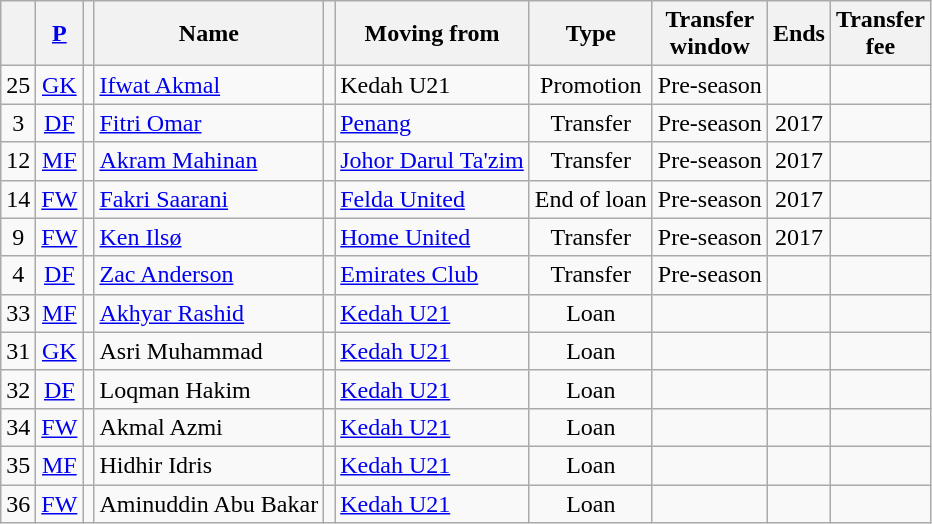<table class="wikitable sortable" style="text-align:center;">
<tr>
<th></th>
<th><a href='#'>P</a></th>
<th></th>
<th>Name</th>
<th></th>
<th>Moving from</th>
<th>Type</th>
<th>Transfer<br>window</th>
<th>Ends</th>
<th>Transfer<br>fee</th>
</tr>
<tr>
<td>25</td>
<td><a href='#'>GK</a></td>
<td></td>
<td align=left><a href='#'>Ifwat Akmal</a></td>
<td></td>
<td align=left>Kedah U21</td>
<td>Promotion</td>
<td>Pre-season</td>
<td></td>
<td></td>
</tr>
<tr>
<td>3</td>
<td><a href='#'>DF</a></td>
<td></td>
<td align=left><a href='#'>Fitri Omar</a></td>
<td></td>
<td align=left><a href='#'>Penang</a></td>
<td>Transfer</td>
<td>Pre-season</td>
<td>2017</td>
<td></td>
</tr>
<tr>
<td>12</td>
<td><a href='#'>MF</a></td>
<td></td>
<td align=left><a href='#'>Akram Mahinan</a></td>
<td></td>
<td align=left><a href='#'>Johor Darul Ta'zim</a></td>
<td>Transfer</td>
<td>Pre-season</td>
<td>2017</td>
<td></td>
</tr>
<tr>
<td>14</td>
<td><a href='#'>FW</a></td>
<td></td>
<td align=left><a href='#'>Fakri Saarani</a></td>
<td></td>
<td align=left><a href='#'>Felda United</a></td>
<td>End of loan</td>
<td>Pre-season</td>
<td>2017</td>
<td></td>
</tr>
<tr>
<td>9</td>
<td><a href='#'>FW</a></td>
<td></td>
<td align=left><a href='#'>Ken Ilsø</a></td>
<td></td>
<td align=left> <a href='#'>Home United</a></td>
<td>Transfer</td>
<td>Pre-season</td>
<td>2017</td>
<td></td>
</tr>
<tr>
<td>4</td>
<td><a href='#'>DF</a></td>
<td></td>
<td align=left><a href='#'>Zac Anderson</a></td>
<td></td>
<td align=left> <a href='#'>Emirates Club</a></td>
<td>Transfer</td>
<td>Pre-season</td>
<td></td>
<td></td>
</tr>
<tr>
<td>33</td>
<td><a href='#'>MF</a></td>
<td></td>
<td align=left><a href='#'>Akhyar Rashid</a></td>
<td></td>
<td align=left><a href='#'>Kedah U21</a></td>
<td>Loan</td>
<td></td>
<td></td>
<td></td>
</tr>
<tr>
<td>31</td>
<td><a href='#'>GK</a></td>
<td></td>
<td align=left>Asri Muhammad</td>
<td></td>
<td align=left><a href='#'>Kedah U21</a></td>
<td>Loan</td>
<td></td>
<td></td>
<td></td>
</tr>
<tr>
<td>32</td>
<td><a href='#'>DF</a></td>
<td></td>
<td align=left>Loqman Hakim</td>
<td></td>
<td align=left><a href='#'>Kedah U21</a></td>
<td>Loan</td>
<td></td>
<td></td>
<td></td>
</tr>
<tr>
<td>34</td>
<td><a href='#'>FW</a></td>
<td></td>
<td align=left>Akmal Azmi</td>
<td></td>
<td align=left><a href='#'>Kedah U21</a></td>
<td>Loan</td>
<td></td>
<td></td>
<td></td>
</tr>
<tr>
<td>35</td>
<td><a href='#'>MF</a></td>
<td></td>
<td align=left>Hidhir Idris</td>
<td></td>
<td align=left><a href='#'>Kedah U21</a></td>
<td>Loan</td>
<td></td>
<td></td>
<td></td>
</tr>
<tr>
<td>36</td>
<td><a href='#'>FW</a></td>
<td></td>
<td align=left>Aminuddin Abu Bakar</td>
<td></td>
<td align=left><a href='#'>Kedah U21</a></td>
<td>Loan</td>
<td></td>
<td></td>
<td></td>
</tr>
</table>
